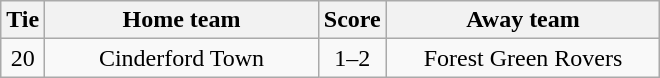<table class="wikitable" style="text-align:center;">
<tr>
<th width=20>Tie</th>
<th width=175>Home team</th>
<th width=20>Score</th>
<th width=175>Away team</th>
</tr>
<tr>
<td>20</td>
<td>Cinderford Town</td>
<td>1–2</td>
<td>Forest Green Rovers</td>
</tr>
</table>
